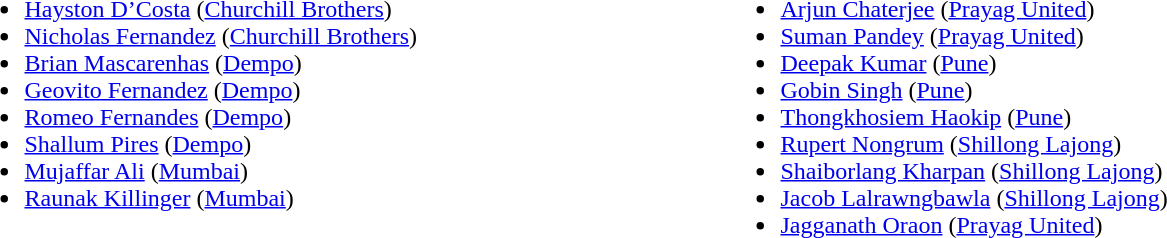<table>
<tr>
<td style="vertical-align:top; width:500px;"><br><ul><li> <a href='#'>Hayston D’Costa</a> (<a href='#'>Churchill Brothers</a>)</li><li> <a href='#'>Nicholas Fernandez</a> (<a href='#'>Churchill Brothers</a>)</li><li> <a href='#'>Brian Mascarenhas</a> (<a href='#'>Dempo</a>)</li><li> <a href='#'>Geovito Fernandez</a> (<a href='#'>Dempo</a>)</li><li> <a href='#'>Romeo Fernandes</a> (<a href='#'>Dempo</a>)</li><li> <a href='#'>Shallum Pires</a> (<a href='#'>Dempo</a>)</li><li> <a href='#'>Mujaffar Ali</a> (<a href='#'>Mumbai</a>)</li><li> <a href='#'>Raunak Killinger</a> (<a href='#'>Mumbai</a>)</li></ul></td>
<td style="vertical-align:top; width:500px;"><br><ul><li> <a href='#'>Arjun Chaterjee</a> (<a href='#'>Prayag United</a>)</li><li> <a href='#'>Suman Pandey</a> (<a href='#'>Prayag United</a>)</li><li> <a href='#'>Deepak Kumar</a> (<a href='#'>Pune</a>)</li><li> <a href='#'>Gobin Singh</a> (<a href='#'>Pune</a>)</li><li> <a href='#'>Thongkhosiem Haokip</a> (<a href='#'>Pune</a>)</li><li> <a href='#'>Rupert Nongrum</a> (<a href='#'>Shillong Lajong</a>)</li><li> <a href='#'>Shaiborlang Kharpan</a> (<a href='#'>Shillong Lajong</a>)</li><li> <a href='#'>Jacob Lalrawngbawla</a> (<a href='#'>Shillong Lajong</a>)</li><li> <a href='#'>Jagganath Oraon</a> (<a href='#'>Prayag United</a>)</li></ul></td>
</tr>
</table>
